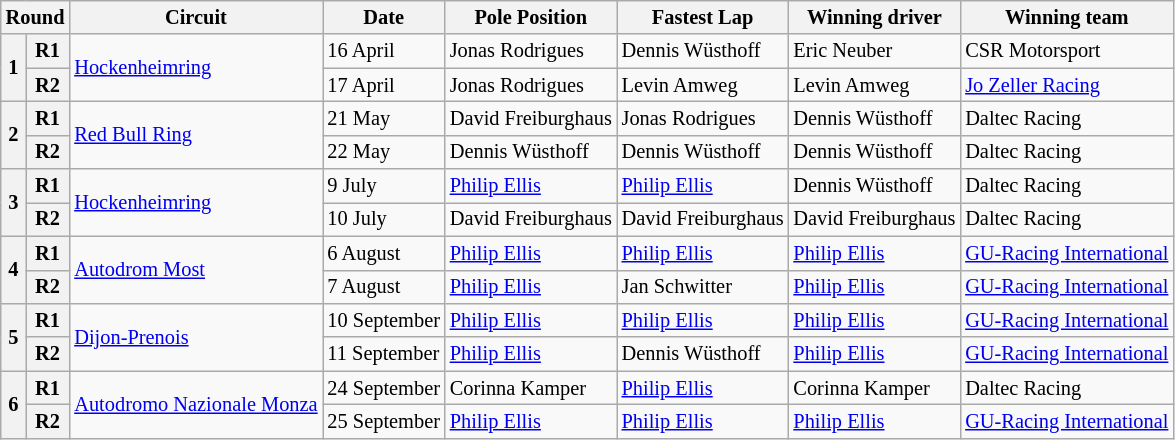<table class="wikitable" style="font-size: 85%;">
<tr>
<th colspan=2>Round</th>
<th>Circuit</th>
<th>Date</th>
<th>Pole Position</th>
<th>Fastest Lap</th>
<th>Winning driver</th>
<th>Winning team</th>
</tr>
<tr>
<th rowspan=2>1</th>
<th>R1</th>
<td rowspan=2> <a href='#'>Hockenheimring</a></td>
<td>16 April</td>
<td> Jonas Rodrigues</td>
<td> Dennis Wüsthoff</td>
<td> Eric Neuber</td>
<td> CSR Motorsport</td>
</tr>
<tr>
<th>R2</th>
<td>17 April</td>
<td> Jonas Rodrigues</td>
<td> Levin Amweg</td>
<td> Levin Amweg</td>
<td> <a href='#'>Jo Zeller Racing</a></td>
</tr>
<tr>
<th rowspan=2>2</th>
<th>R1</th>
<td rowspan=2> <a href='#'>Red Bull Ring</a></td>
<td>21 May</td>
<td> David Freiburghaus</td>
<td> Jonas Rodrigues</td>
<td> Dennis Wüsthoff</td>
<td> Daltec Racing</td>
</tr>
<tr>
<th>R2</th>
<td>22 May</td>
<td> Dennis Wüsthoff</td>
<td> Dennis Wüsthoff</td>
<td> Dennis Wüsthoff</td>
<td> Daltec Racing</td>
</tr>
<tr>
<th rowspan=2>3</th>
<th>R1</th>
<td rowspan=2> <a href='#'>Hockenheimring</a></td>
<td>9 July</td>
<td> <a href='#'>Philip Ellis</a></td>
<td> <a href='#'>Philip Ellis</a></td>
<td> Dennis Wüsthoff</td>
<td> Daltec Racing</td>
</tr>
<tr>
<th>R2</th>
<td>10 July</td>
<td> David Freiburghaus</td>
<td> David Freiburghaus</td>
<td> David Freiburghaus</td>
<td> Daltec Racing</td>
</tr>
<tr>
<th rowspan=2>4</th>
<th>R1</th>
<td rowspan=2> <a href='#'>Autodrom Most</a></td>
<td>6 August</td>
<td> <a href='#'>Philip Ellis</a></td>
<td> <a href='#'>Philip Ellis</a></td>
<td> <a href='#'>Philip Ellis</a></td>
<td> <a href='#'>GU-Racing International</a></td>
</tr>
<tr>
<th>R2</th>
<td>7 August</td>
<td> <a href='#'>Philip Ellis</a></td>
<td> Jan Schwitter</td>
<td> <a href='#'>Philip Ellis</a></td>
<td> <a href='#'>GU-Racing International</a></td>
</tr>
<tr>
<th rowspan=2>5</th>
<th>R1</th>
<td rowspan=2> <a href='#'>Dijon-Prenois</a></td>
<td>10 September</td>
<td> <a href='#'>Philip Ellis</a></td>
<td> <a href='#'>Philip Ellis</a></td>
<td> <a href='#'>Philip Ellis</a></td>
<td> <a href='#'>GU-Racing International</a></td>
</tr>
<tr>
<th>R2</th>
<td>11 September</td>
<td> <a href='#'>Philip Ellis</a></td>
<td> Dennis Wüsthoff</td>
<td> <a href='#'>Philip Ellis</a></td>
<td> <a href='#'>GU-Racing International</a></td>
</tr>
<tr>
<th rowspan=2>6</th>
<th>R1</th>
<td rowspan=2> <a href='#'>Autodromo Nazionale Monza</a></td>
<td>24 September</td>
<td> Corinna Kamper</td>
<td> <a href='#'>Philip Ellis</a></td>
<td> Corinna Kamper</td>
<td> Daltec Racing</td>
</tr>
<tr>
<th>R2</th>
<td>25 September</td>
<td> <a href='#'>Philip Ellis</a></td>
<td> <a href='#'>Philip Ellis</a></td>
<td> <a href='#'>Philip Ellis</a></td>
<td> <a href='#'>GU-Racing International</a></td>
</tr>
</table>
